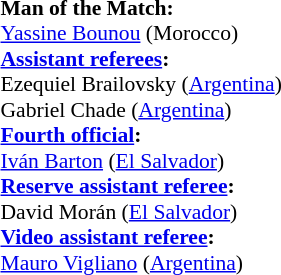<table style="width:100%; font-size:90%;">
<tr>
<td><br><strong>Man of the Match:</strong>
<br><a href='#'>Yassine Bounou</a> (Morocco)<br><strong><a href='#'>Assistant referees</a>:</strong>
<br>Ezequiel Brailovsky (<a href='#'>Argentina</a>)
<br>Gabriel Chade (<a href='#'>Argentina</a>)
<br><strong><a href='#'>Fourth official</a>:</strong>
<br><a href='#'>Iván Barton</a> (<a href='#'>El Salvador</a>)
<br><strong><a href='#'>Reserve assistant referee</a>:</strong>
<br>David Morán (<a href='#'>El Salvador</a>)
<br><strong><a href='#'>Video assistant referee</a>:</strong>
<br><a href='#'>Mauro Vigliano</a> (<a href='#'>Argentina</a>)</td>
</tr>
</table>
